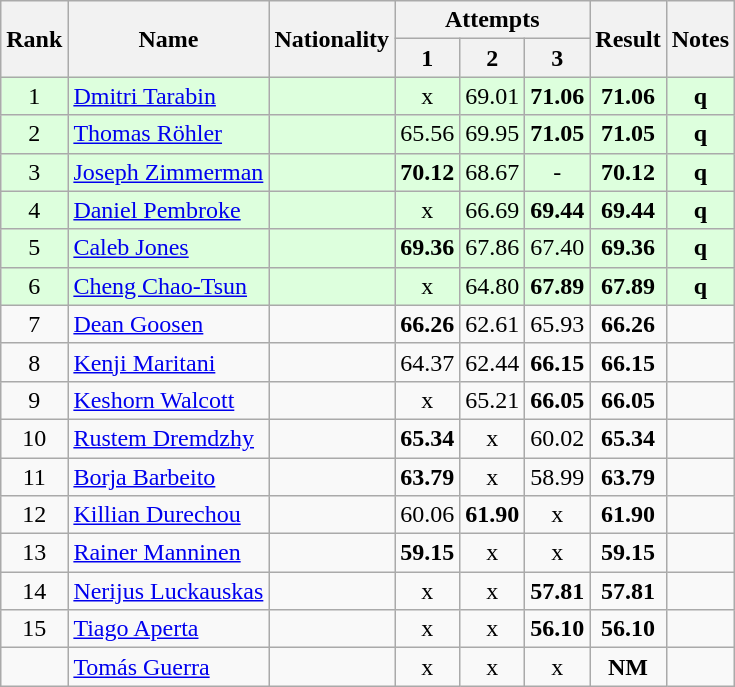<table class="wikitable sortable" style="text-align:center">
<tr>
<th rowspan=2>Rank</th>
<th rowspan=2>Name</th>
<th rowspan=2>Nationality</th>
<th colspan=3>Attempts</th>
<th rowspan=2>Result</th>
<th rowspan=2>Notes</th>
</tr>
<tr>
<th>1</th>
<th>2</th>
<th>3</th>
</tr>
<tr bgcolor=ddffdd>
<td>1</td>
<td align=left><a href='#'>Dmitri Tarabin</a></td>
<td align=left></td>
<td>x</td>
<td>69.01</td>
<td><strong>71.06</strong></td>
<td><strong>71.06</strong></td>
<td><strong>q</strong></td>
</tr>
<tr bgcolor=ddffdd>
<td>2</td>
<td align=left><a href='#'>Thomas Röhler</a></td>
<td align=left></td>
<td>65.56</td>
<td>69.95</td>
<td><strong>71.05</strong></td>
<td><strong>71.05</strong></td>
<td><strong>q</strong></td>
</tr>
<tr bgcolor=ddffdd>
<td>3</td>
<td align=left><a href='#'>Joseph Zimmerman</a></td>
<td align=left></td>
<td><strong>70.12</strong></td>
<td>68.67</td>
<td>-</td>
<td><strong>70.12</strong></td>
<td><strong>q</strong></td>
</tr>
<tr bgcolor=ddffdd>
<td>4</td>
<td align=left><a href='#'>Daniel Pembroke</a></td>
<td align=left></td>
<td>x</td>
<td>66.69</td>
<td><strong>69.44</strong></td>
<td><strong>69.44</strong></td>
<td><strong>q</strong></td>
</tr>
<tr bgcolor=ddffdd>
<td>5</td>
<td align=left><a href='#'>Caleb Jones</a></td>
<td align=left></td>
<td><strong>69.36</strong></td>
<td>67.86</td>
<td>67.40</td>
<td><strong>69.36</strong></td>
<td><strong>q</strong></td>
</tr>
<tr bgcolor=ddffdd>
<td>6</td>
<td align=left><a href='#'>Cheng Chao-Tsun</a></td>
<td align=left></td>
<td>x</td>
<td>64.80</td>
<td><strong>67.89</strong></td>
<td><strong>67.89</strong></td>
<td><strong>q</strong></td>
</tr>
<tr>
<td>7</td>
<td align=left><a href='#'>Dean Goosen</a></td>
<td align=left></td>
<td><strong>66.26</strong></td>
<td>62.61</td>
<td>65.93</td>
<td><strong>66.26</strong></td>
<td></td>
</tr>
<tr>
<td>8</td>
<td align=left><a href='#'>Kenji Maritani</a></td>
<td align=left></td>
<td>64.37</td>
<td>62.44</td>
<td><strong>66.15</strong></td>
<td><strong>66.15</strong></td>
<td></td>
</tr>
<tr>
<td>9</td>
<td align=left><a href='#'>Keshorn Walcott</a></td>
<td align=left></td>
<td>x</td>
<td>65.21</td>
<td><strong>66.05</strong></td>
<td><strong>66.05</strong></td>
<td></td>
</tr>
<tr>
<td>10</td>
<td align=left><a href='#'>Rustem Dremdzhy</a></td>
<td align=left></td>
<td><strong>65.34</strong></td>
<td>x</td>
<td>60.02</td>
<td><strong>65.34</strong></td>
<td></td>
</tr>
<tr>
<td>11</td>
<td align=left><a href='#'>Borja Barbeito</a></td>
<td align=left></td>
<td><strong>63.79</strong></td>
<td>x</td>
<td>58.99</td>
<td><strong>63.79</strong></td>
<td></td>
</tr>
<tr>
<td>12</td>
<td align=left><a href='#'>Killian Durechou</a></td>
<td align=left></td>
<td>60.06</td>
<td><strong>61.90</strong></td>
<td>x</td>
<td><strong>61.90</strong></td>
<td></td>
</tr>
<tr>
<td>13</td>
<td align=left><a href='#'>Rainer Manninen</a></td>
<td align=left></td>
<td><strong>59.15</strong></td>
<td>x</td>
<td>x</td>
<td><strong>59.15</strong></td>
<td></td>
</tr>
<tr>
<td>14</td>
<td align=left><a href='#'>Nerijus Luckauskas</a></td>
<td align=left></td>
<td>x</td>
<td>x</td>
<td><strong>57.81</strong></td>
<td><strong>57.81</strong></td>
<td></td>
</tr>
<tr>
<td>15</td>
<td align=left><a href='#'>Tiago Aperta</a></td>
<td align=left></td>
<td>x</td>
<td>x</td>
<td><strong>56.10</strong></td>
<td><strong>56.10</strong></td>
<td></td>
</tr>
<tr>
<td></td>
<td align=left><a href='#'>Tomás Guerra</a></td>
<td align=left></td>
<td>x</td>
<td>x</td>
<td>x</td>
<td><strong>NM</strong></td>
<td></td>
</tr>
</table>
